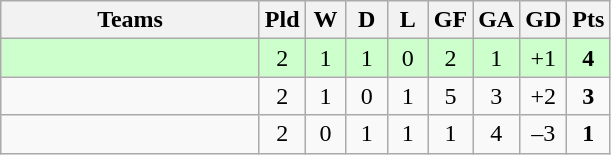<table class="wikitable" style="text-align: center;">
<tr>
<th width=165>Teams</th>
<th width=20>Pld</th>
<th width=20>W</th>
<th width=20>D</th>
<th width=20>L</th>
<th width=20>GF</th>
<th width=20>GA</th>
<th width=20>GD</th>
<th width=20>Pts</th>
</tr>
<tr align=center style="background:#ccffcc;">
<td style="text-align:left;"></td>
<td>2</td>
<td>1</td>
<td>1</td>
<td>0</td>
<td>2</td>
<td>1</td>
<td>+1</td>
<td><strong>4</strong></td>
</tr>
<tr align=center>
<td style="text-align:left;"></td>
<td>2</td>
<td>1</td>
<td>0</td>
<td>1</td>
<td>5</td>
<td>3</td>
<td>+2</td>
<td><strong>3</strong></td>
</tr>
<tr align=center>
<td style="text-align:left;"></td>
<td>2</td>
<td>0</td>
<td>1</td>
<td>1</td>
<td>1</td>
<td>4</td>
<td>–3</td>
<td><strong>1</strong></td>
</tr>
</table>
